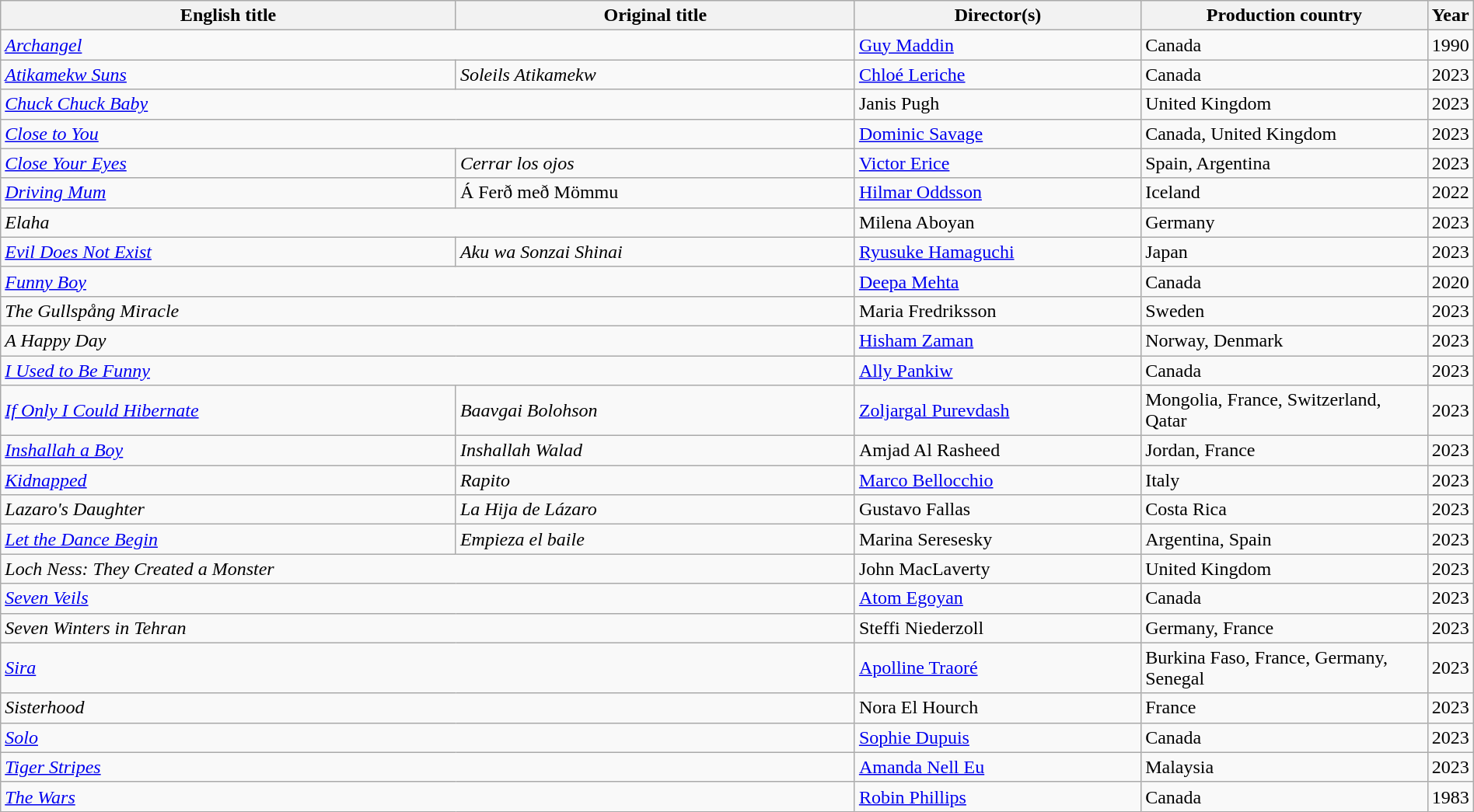<table class="wikitable" width=100%>
<tr>
<th scope="col" width="32%">English title</th>
<th scope="col" width="28%">Original title</th>
<th scope="col" width="20%">Director(s)</th>
<th scope="col" width="20%">Production country</th>
<th scope="col" width="20%">Year</th>
</tr>
<tr>
<td colspan=2><em><a href='#'>Archangel</a></em></td>
<td><a href='#'>Guy Maddin</a></td>
<td>Canada</td>
<td>1990</td>
</tr>
<tr>
<td><em><a href='#'>Atikamekw Suns</a></em></td>
<td><em>Soleils Atikamekw</em></td>
<td><a href='#'>Chloé Leriche</a></td>
<td>Canada</td>
<td>2023</td>
</tr>
<tr>
<td colspan=2><em><a href='#'>Chuck Chuck Baby</a></em></td>
<td>Janis Pugh</td>
<td>United Kingdom</td>
<td>2023</td>
</tr>
<tr>
<td colspan=2><em><a href='#'>Close to You</a></em></td>
<td><a href='#'>Dominic Savage</a></td>
<td>Canada, United Kingdom</td>
<td>2023</td>
</tr>
<tr>
<td><em><a href='#'>Close Your Eyes</a></em></td>
<td><em>Cerrar los ojos</em></td>
<td><a href='#'>Victor Erice</a></td>
<td>Spain, Argentina</td>
<td>2023</td>
</tr>
<tr>
<td><em><a href='#'>Driving Mum</a></em></td>
<td>Á Ferð með Mömmu</td>
<td><a href='#'>Hilmar Oddsson</a></td>
<td>Iceland</td>
<td>2022</td>
</tr>
<tr>
<td colspan=2><em>Elaha</em></td>
<td>Milena Aboyan</td>
<td>Germany</td>
<td>2023</td>
</tr>
<tr>
<td><em><a href='#'>Evil Does Not Exist</a></em></td>
<td><em>Aku wa Sonzai Shinai</em></td>
<td><a href='#'>Ryusuke Hamaguchi</a></td>
<td>Japan</td>
<td>2023</td>
</tr>
<tr>
<td colspan=2><em><a href='#'>Funny Boy</a></em></td>
<td><a href='#'>Deepa Mehta</a></td>
<td>Canada</td>
<td>2020</td>
</tr>
<tr>
<td colspan=2><em>The Gullspång Miracle</em></td>
<td>Maria Fredriksson</td>
<td>Sweden</td>
<td>2023</td>
</tr>
<tr>
<td colspan=2><em>A Happy Day</em></td>
<td><a href='#'>Hisham Zaman</a></td>
<td>Norway, Denmark</td>
<td>2023</td>
</tr>
<tr>
<td colspan=2><em><a href='#'>I Used to Be Funny</a></em></td>
<td><a href='#'>Ally Pankiw</a></td>
<td>Canada</td>
<td>2023</td>
</tr>
<tr>
<td><em><a href='#'>If Only I Could Hibernate</a></em></td>
<td><em>Baavgai Bolohson</em></td>
<td><a href='#'>Zoljargal Purevdash</a></td>
<td>Mongolia, France, Switzerland, Qatar</td>
<td>2023</td>
</tr>
<tr>
<td><em><a href='#'>Inshallah a Boy</a></em></td>
<td><em>Inshallah Walad</em></td>
<td>Amjad Al Rasheed</td>
<td>Jordan, France</td>
<td>2023</td>
</tr>
<tr>
<td><em><a href='#'>Kidnapped</a></em></td>
<td><em>Rapito</em></td>
<td><a href='#'>Marco Bellocchio</a></td>
<td>Italy</td>
<td>2023</td>
</tr>
<tr>
<td><em>Lazaro's Daughter</em></td>
<td><em>La Hija de Lázaro</em></td>
<td>Gustavo Fallas</td>
<td>Costa Rica</td>
<td>2023</td>
</tr>
<tr>
<td><em><a href='#'>Let the Dance Begin</a></em></td>
<td><em>Empieza el baile</em></td>
<td>Marina Seresesky</td>
<td>Argentina, Spain</td>
<td>2023</td>
</tr>
<tr>
<td colspan=2><em>Loch Ness: They Created a Monster</em></td>
<td>John MacLaverty</td>
<td>United Kingdom</td>
<td>2023</td>
</tr>
<tr>
<td colspan=2><em><a href='#'>Seven Veils</a></em></td>
<td><a href='#'>Atom Egoyan</a></td>
<td>Canada</td>
<td>2023</td>
</tr>
<tr>
<td colspan=2><em>Seven Winters in Tehran</em></td>
<td>Steffi Niederzoll</td>
<td>Germany, France</td>
<td>2023</td>
</tr>
<tr>
<td colspan=2><em><a href='#'>Sira</a></em></td>
<td><a href='#'>Apolline Traoré</a></td>
<td>Burkina Faso, France, Germany, Senegal</td>
<td>2023</td>
</tr>
<tr>
<td colspan=2><em>Sisterhood</em></td>
<td>Nora El Hourch</td>
<td>France</td>
<td>2023</td>
</tr>
<tr>
<td colspan=2><em><a href='#'>Solo</a></em></td>
<td><a href='#'>Sophie Dupuis</a></td>
<td>Canada</td>
<td>2023</td>
</tr>
<tr>
<td colspan=2><em><a href='#'>Tiger Stripes</a></em></td>
<td><a href='#'>Amanda Nell Eu</a></td>
<td>Malaysia</td>
<td>2023</td>
</tr>
<tr>
<td colspan=2><em><a href='#'>The Wars</a></em></td>
<td><a href='#'>Robin Phillips</a></td>
<td>Canada</td>
<td>1983</td>
</tr>
</table>
